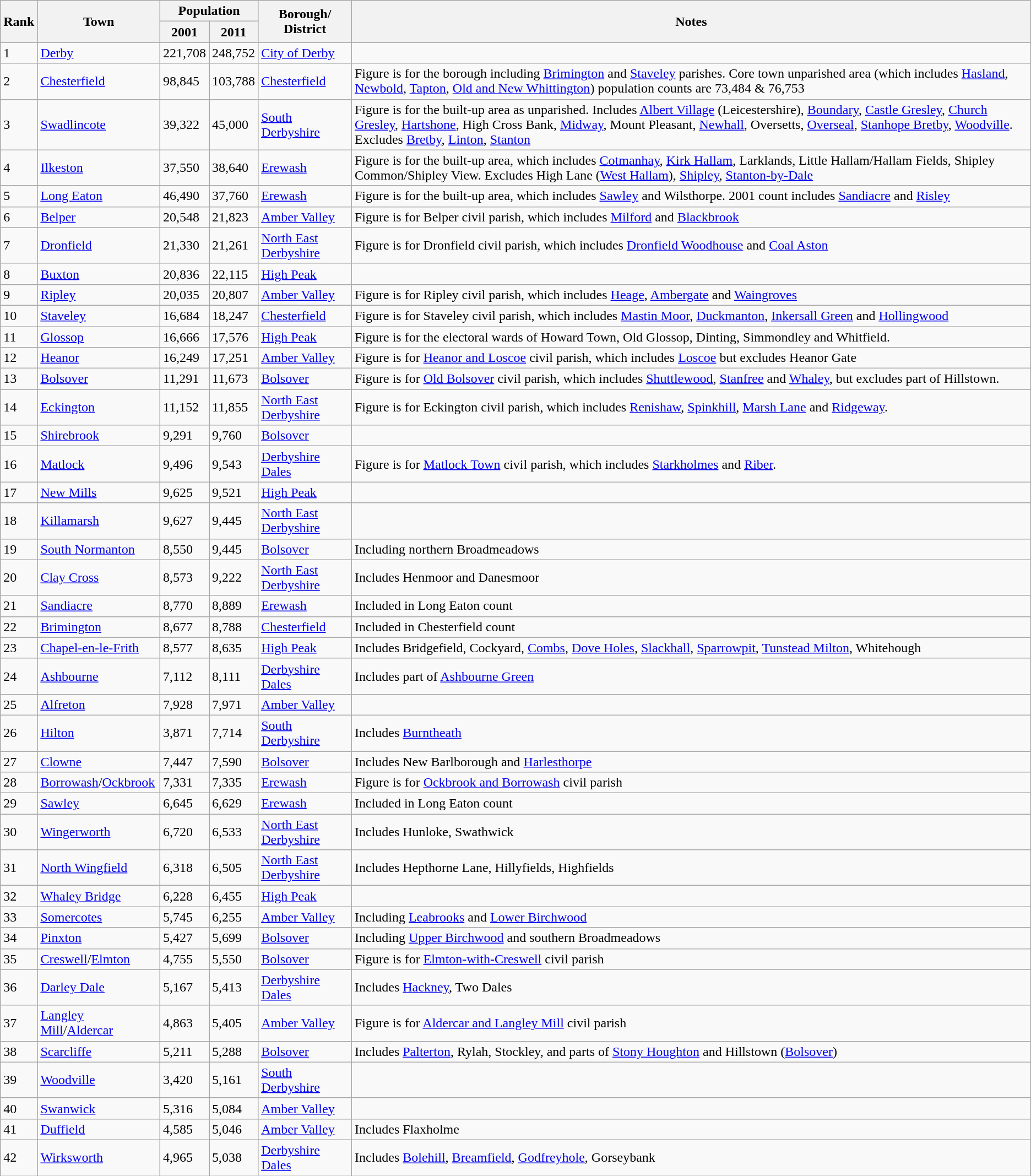<table class="wikitable sortable">
<tr>
<th rowspan="2"><strong>Rank</strong></th>
<th rowspan="2"><strong>Town</strong></th>
<th colspan="2"><strong>Population</strong></th>
<th rowspan="2"><strong>Borough/<br>District</strong></th>
<th class="unsortable" rowspan="2">Notes</th>
</tr>
<tr>
<th>2001</th>
<th>2011</th>
</tr>
<tr>
<td>1</td>
<td><a href='#'>Derby</a></td>
<td>221,708</td>
<td>248,752</td>
<td><a href='#'>City of Derby</a></td>
<td></td>
</tr>
<tr>
<td>2</td>
<td><a href='#'>Chesterfield</a></td>
<td>98,845</td>
<td>103,788</td>
<td><a href='#'>Chesterfield</a></td>
<td>Figure is for the borough including <a href='#'>Brimington</a> and <a href='#'>Staveley</a> parishes. Core town unparished area (which includes <a href='#'>Hasland</a>, <a href='#'>Newbold</a>, <a href='#'>Tapton</a>, <a href='#'>Old and New Whittington</a>) population counts are 73,484 & 76,753</td>
</tr>
<tr>
<td>3</td>
<td><a href='#'>Swadlincote</a></td>
<td>39,322</td>
<td>45,000</td>
<td><a href='#'>South Derbyshire</a></td>
<td>Figure is for the built-up area as unparished. Includes <a href='#'>Albert Village</a> (Leicestershire), <a href='#'>Boundary</a>, <a href='#'>Castle Gresley</a>, <a href='#'>Church Gresley</a>, <a href='#'>Hartshone</a>, High Cross Bank, <a href='#'>Midway</a>, Mount Pleasant, <a href='#'>Newhall</a>, Oversetts, <a href='#'>Overseal</a>, <a href='#'>Stanhope Bretby</a>, <a href='#'>Woodville</a>. Excludes <a href='#'>Bretby</a>, <a href='#'>Linton</a>, <a href='#'>Stanton</a></td>
</tr>
<tr>
<td>4</td>
<td><a href='#'>Ilkeston</a></td>
<td>37,550</td>
<td>38,640</td>
<td><a href='#'>Erewash</a></td>
<td>Figure is for the built-up area, which includes <a href='#'>Cotmanhay</a>, <a href='#'>Kirk Hallam</a>, Larklands, Little Hallam/Hallam Fields, Shipley Common/Shipley View. Excludes High Lane (<a href='#'>West Hallam</a>), <a href='#'>Shipley</a>, <a href='#'>Stanton-by-Dale</a></td>
</tr>
<tr>
<td>5</td>
<td><a href='#'>Long Eaton</a></td>
<td>46,490</td>
<td>37,760</td>
<td><a href='#'>Erewash</a></td>
<td>Figure is for the built-up area, which includes <a href='#'>Sawley</a> and Wilsthorpe. 2001 count includes <a href='#'>Sandiacre</a> and <a href='#'>Risley</a></td>
</tr>
<tr>
<td>6</td>
<td><a href='#'>Belper</a></td>
<td>20,548</td>
<td>21,823</td>
<td><a href='#'>Amber Valley</a></td>
<td>Figure is for Belper civil parish, which includes <a href='#'>Milford</a> and <a href='#'>Blackbrook</a></td>
</tr>
<tr>
<td>7</td>
<td><a href='#'>Dronfield</a></td>
<td>21,330</td>
<td>21,261</td>
<td><a href='#'>North East Derbyshire</a></td>
<td>Figure is for Dronfield civil parish, which includes <a href='#'>Dronfield Woodhouse</a> and <a href='#'>Coal Aston</a></td>
</tr>
<tr>
<td>8</td>
<td><a href='#'>Buxton</a></td>
<td>20,836</td>
<td>22,115</td>
<td><a href='#'>High Peak</a></td>
<td></td>
</tr>
<tr>
<td>9</td>
<td><a href='#'>Ripley</a></td>
<td>20,035</td>
<td>20,807</td>
<td><a href='#'>Amber Valley</a></td>
<td>Figure is for Ripley civil parish, which includes <a href='#'>Heage</a>, <a href='#'>Ambergate</a> and <a href='#'>Waingroves</a></td>
</tr>
<tr>
<td>10</td>
<td><a href='#'>Staveley</a></td>
<td>16,684</td>
<td>18,247</td>
<td><a href='#'>Chesterfield</a></td>
<td>Figure is for Staveley civil parish, which includes <a href='#'>Mastin Moor</a>, <a href='#'>Duckmanton</a>, <a href='#'>Inkersall Green</a> and <a href='#'>Hollingwood</a></td>
</tr>
<tr>
<td>11</td>
<td><a href='#'>Glossop</a></td>
<td>16,666<br></td>
<td>17,576<br></td>
<td><a href='#'>High Peak</a></td>
<td>Figure is for the electoral wards of Howard Town, Old Glossop, Dinting, Simmondley and Whitfield.</td>
</tr>
<tr>
<td>12</td>
<td><a href='#'>Heanor</a></td>
<td>16,249</td>
<td>17,251</td>
<td><a href='#'>Amber Valley</a></td>
<td>Figure is for <a href='#'>Heanor and Loscoe</a> civil parish, which includes <a href='#'>Loscoe</a> but excludes Heanor Gate</td>
</tr>
<tr>
<td>13</td>
<td><a href='#'>Bolsover</a></td>
<td>11,291</td>
<td>11,673</td>
<td><a href='#'>Bolsover</a></td>
<td>Figure is for <a href='#'>Old Bolsover</a> civil parish, which includes <a href='#'>Shuttlewood</a>, <a href='#'>Stanfree</a> and <a href='#'>Whaley</a>, but excludes part of Hillstown.</td>
</tr>
<tr>
<td>14</td>
<td><a href='#'>Eckington</a></td>
<td>11,152</td>
<td>11,855</td>
<td><a href='#'>North East Derbyshire</a></td>
<td>Figure is for Eckington civil parish, which includes <a href='#'>Renishaw</a>, <a href='#'>Spinkhill</a>, <a href='#'>Marsh Lane</a> and <a href='#'>Ridgeway</a>.</td>
</tr>
<tr>
<td>15</td>
<td><a href='#'>Shirebrook</a></td>
<td>9,291</td>
<td>9,760</td>
<td><a href='#'>Bolsover</a></td>
<td></td>
</tr>
<tr>
<td>16</td>
<td><a href='#'>Matlock</a></td>
<td>9,496</td>
<td>9,543</td>
<td><a href='#'>Derbyshire Dales</a></td>
<td>Figure is for <a href='#'>Matlock Town</a> civil parish, which includes <a href='#'>Starkholmes</a> and <a href='#'>Riber</a>.</td>
</tr>
<tr>
<td>17</td>
<td><a href='#'>New Mills</a></td>
<td>9,625</td>
<td>9,521</td>
<td><a href='#'>High Peak</a></td>
<td></td>
</tr>
<tr>
<td>18</td>
<td><a href='#'>Killamarsh</a></td>
<td>9,627</td>
<td>9,445</td>
<td><a href='#'>North East Derbyshire</a></td>
<td></td>
</tr>
<tr>
<td>19</td>
<td><a href='#'>South Normanton</a></td>
<td>8,550</td>
<td>9,445</td>
<td><a href='#'>Bolsover</a></td>
<td>Including northern Broadmeadows</td>
</tr>
<tr>
<td>20</td>
<td><a href='#'>Clay Cross</a></td>
<td>8,573</td>
<td>9,222</td>
<td><a href='#'>North East Derbyshire</a></td>
<td>Includes Henmoor and Danesmoor</td>
</tr>
<tr>
<td>21</td>
<td><a href='#'>Sandiacre</a></td>
<td>8,770</td>
<td>8,889</td>
<td><a href='#'>Erewash</a></td>
<td>Included in Long Eaton count</td>
</tr>
<tr>
<td>22</td>
<td><a href='#'>Brimington</a></td>
<td>8,677</td>
<td>8,788</td>
<td><a href='#'>Chesterfield</a></td>
<td>Included in Chesterfield count</td>
</tr>
<tr>
<td>23</td>
<td><a href='#'>Chapel-en-le-Frith</a></td>
<td>8,577</td>
<td>8,635</td>
<td><a href='#'>High Peak</a></td>
<td>Includes Bridgefield, Cockyard, <a href='#'>Combs</a>, <a href='#'>Dove Holes</a>, <a href='#'>Slackhall</a>, <a href='#'>Sparrowpit</a>, <a href='#'>Tunstead Milton</a>, Whitehough</td>
</tr>
<tr>
<td>24</td>
<td><a href='#'>Ashbourne</a></td>
<td>7,112</td>
<td>8,111</td>
<td><a href='#'>Derbyshire Dales</a></td>
<td>Includes part of <a href='#'>Ashbourne Green</a></td>
</tr>
<tr>
<td>25</td>
<td><a href='#'>Alfreton</a></td>
<td>7,928</td>
<td>7,971</td>
<td><a href='#'>Amber Valley</a></td>
<td></td>
</tr>
<tr>
<td>26</td>
<td><a href='#'>Hilton</a></td>
<td>3,871</td>
<td>7,714</td>
<td><a href='#'>South Derbyshire</a></td>
<td>Includes <a href='#'>Burntheath</a></td>
</tr>
<tr>
<td>27</td>
<td><a href='#'>Clowne</a></td>
<td>7,447</td>
<td>7,590</td>
<td><a href='#'>Bolsover</a></td>
<td>Includes New Barlborough and <a href='#'>Harlesthorpe</a></td>
</tr>
<tr>
<td>28</td>
<td><a href='#'>Borrowash</a>/<a href='#'>Ockbrook</a></td>
<td>7,331</td>
<td>7,335</td>
<td><a href='#'>Erewash</a></td>
<td>Figure is for <a href='#'>Ockbrook and Borrowash</a> civil parish</td>
</tr>
<tr>
<td>29</td>
<td><a href='#'>Sawley</a></td>
<td>6,645</td>
<td>6,629</td>
<td><a href='#'>Erewash</a></td>
<td>Included in Long Eaton count</td>
</tr>
<tr>
<td>30</td>
<td><a href='#'>Wingerworth</a></td>
<td>6,720</td>
<td>6,533</td>
<td><a href='#'>North East Derbyshire</a></td>
<td>Includes Hunloke, Swathwick</td>
</tr>
<tr>
<td>31</td>
<td><a href='#'>North Wingfield</a></td>
<td>6,318</td>
<td>6,505</td>
<td><a href='#'>North East Derbyshire</a></td>
<td>Includes Hepthorne Lane, Hillyfields, Highfields</td>
</tr>
<tr>
<td>32</td>
<td><a href='#'>Whaley Bridge</a></td>
<td>6,228</td>
<td>6,455</td>
<td><a href='#'>High Peak</a></td>
<td></td>
</tr>
<tr>
<td>33</td>
<td><a href='#'>Somercotes</a></td>
<td>5,745</td>
<td>6,255</td>
<td><a href='#'>Amber Valley</a></td>
<td>Including <a href='#'>Leabrooks</a> and <a href='#'>Lower Birchwood</a></td>
</tr>
<tr>
<td>34</td>
<td><a href='#'>Pinxton</a></td>
<td>5,427</td>
<td>5,699</td>
<td><a href='#'>Bolsover</a></td>
<td>Including <a href='#'>Upper Birchwood</a> and southern Broadmeadows</td>
</tr>
<tr>
<td>35</td>
<td><a href='#'>Creswell</a>/<a href='#'>Elmton</a></td>
<td>4,755</td>
<td>5,550</td>
<td><a href='#'>Bolsover</a></td>
<td>Figure is for <a href='#'>Elmton-with-Creswell</a> civil parish</td>
</tr>
<tr>
<td>36</td>
<td><a href='#'>Darley Dale</a></td>
<td>5,167</td>
<td>5,413</td>
<td><a href='#'>Derbyshire Dales</a></td>
<td>Includes <a href='#'>Hackney</a>, Two Dales</td>
</tr>
<tr>
<td>37</td>
<td><a href='#'>Langley Mill</a>/<a href='#'>Aldercar</a></td>
<td>4,863</td>
<td>5,405</td>
<td><a href='#'>Amber Valley</a></td>
<td>Figure is for <a href='#'>Aldercar and Langley Mill</a> civil parish</td>
</tr>
<tr>
<td>38</td>
<td><a href='#'>Scarcliffe</a></td>
<td>5,211</td>
<td>5,288</td>
<td><a href='#'>Bolsover</a></td>
<td>Includes <a href='#'>Palterton</a>, Rylah, Stockley, and parts of <a href='#'>Stony Houghton</a> and Hillstown (<a href='#'>Bolsover</a>)</td>
</tr>
<tr>
<td>39</td>
<td><a href='#'>Woodville</a></td>
<td>3,420</td>
<td>5,161</td>
<td><a href='#'>South Derbyshire</a></td>
<td></td>
</tr>
<tr>
<td>40</td>
<td><a href='#'>Swanwick</a></td>
<td>5,316</td>
<td>5,084</td>
<td><a href='#'>Amber Valley</a></td>
<td></td>
</tr>
<tr>
<td>41</td>
<td><a href='#'>Duffield</a></td>
<td>4,585</td>
<td>5,046</td>
<td><a href='#'>Amber Valley</a></td>
<td>Includes Flaxholme</td>
</tr>
<tr>
<td>42</td>
<td><a href='#'>Wirksworth</a></td>
<td>4,965</td>
<td>5,038</td>
<td><a href='#'>Derbyshire Dales</a></td>
<td>Includes <a href='#'>Bolehill</a>, <a href='#'>Breamfield</a>, <a href='#'>Godfreyhole</a>, Gorseybank</td>
</tr>
</table>
